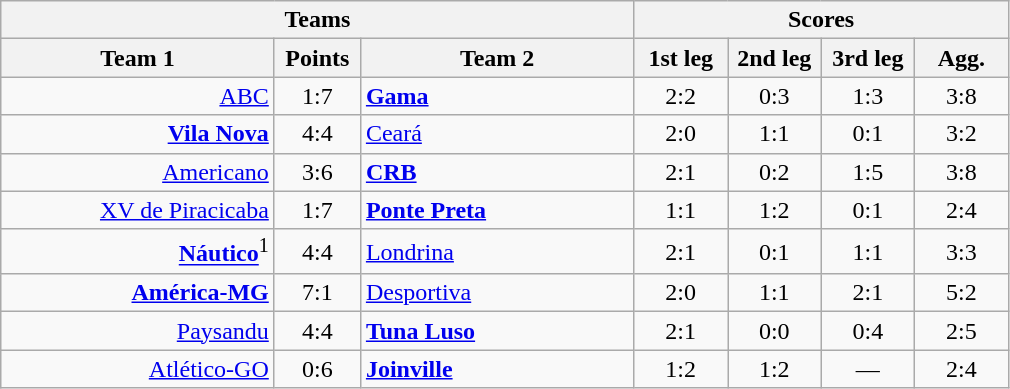<table class="wikitable" style="text-align:center;">
<tr>
<th colspan=3>Teams</th>
<th colspan=4>Scores</th>
</tr>
<tr>
<th width="175">Team 1</th>
<th width="50">Points</th>
<th width="175">Team 2</th>
<th width="55">1st leg</th>
<th width="55">2nd leg</th>
<th width="55">3rd leg</th>
<th width="55">Agg.</th>
</tr>
<tr>
<td align=right><a href='#'>ABC</a> </td>
<td>1:7</td>
<td align=left> <strong><a href='#'>Gama</a></strong></td>
<td>2:2</td>
<td>0:3</td>
<td>1:3</td>
<td>3:8</td>
</tr>
<tr>
<td align=right><strong><a href='#'>Vila Nova</a></strong> </td>
<td>4:4</td>
<td align=left> <a href='#'>Ceará</a></td>
<td>2:0</td>
<td>1:1</td>
<td>0:1</td>
<td>3:2</td>
</tr>
<tr>
<td align=right><a href='#'>Americano</a> </td>
<td>3:6</td>
<td align=left> <strong><a href='#'>CRB</a></strong></td>
<td>2:1</td>
<td>0:2</td>
<td>1:5</td>
<td>3:8</td>
</tr>
<tr>
<td align=right><a href='#'>XV de Piracicaba</a> </td>
<td>1:7</td>
<td align=left> <strong><a href='#'>Ponte Preta</a></strong></td>
<td>1:1</td>
<td>1:2</td>
<td>0:1</td>
<td>2:4</td>
</tr>
<tr>
<td align=right><strong><a href='#'>Náutico</a></strong><sup>1</sup> </td>
<td>4:4</td>
<td align=left> <a href='#'>Londrina</a></td>
<td>2:1</td>
<td>0:1</td>
<td>1:1</td>
<td>3:3</td>
</tr>
<tr>
<td align=right><strong><a href='#'>América-MG</a></strong> </td>
<td>7:1</td>
<td align=left> <a href='#'>Desportiva</a></td>
<td>2:0</td>
<td>1:1</td>
<td>2:1</td>
<td>5:2</td>
</tr>
<tr>
<td align=right><a href='#'>Paysandu</a> </td>
<td>4:4</td>
<td align=left> <strong><a href='#'>Tuna Luso</a></strong></td>
<td>2:1</td>
<td>0:0</td>
<td>0:4</td>
<td>2:5</td>
</tr>
<tr>
<td align=right><a href='#'>Atlético-GO</a> </td>
<td>0:6</td>
<td align=left> <strong><a href='#'>Joinville</a></strong></td>
<td>1:2</td>
<td>1:2</td>
<td>—</td>
<td>2:4</td>
</tr>
</table>
